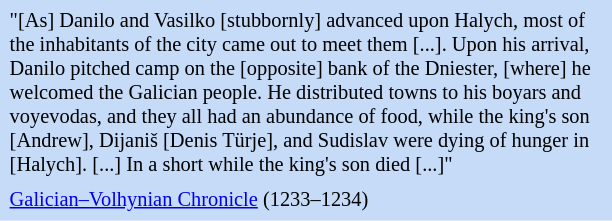<table class="toccolours" style="float: right; margin-left: 2em; margin-right: 1em; font-size: 85%; background:#c6dbf7; color:black; width:30em; max-width: 40%;" cellspacing="5">
<tr>
<td style="text-align: left;">"[As] Danilo and Vasilko [stubbornly] advanced upon Halych, most of the inhabitants of the city came out to meet them [...]. Upon his arrival, Danilo pitched camp on the [opposite] bank of the Dniester, [where] he welcomed the Galician people. He distributed towns to his boyars and voyevodas, and they all had an abundance of food, while the king's son [Andrew], Dijaniš [Denis Türje], and Sudislav were dying of hunger in [Halych]. [...] In a short while the king's son died [...]"</td>
</tr>
<tr>
<td style="text-align: left;"><a href='#'>Galician–Volhynian Chronicle</a> (1233–1234)</td>
</tr>
</table>
